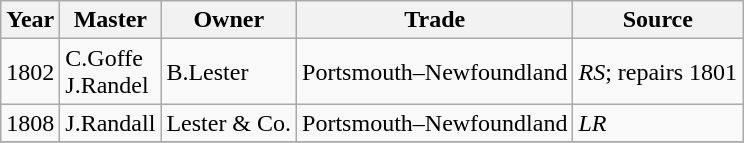<table class=" wikitable">
<tr>
<th>Year</th>
<th>Master</th>
<th>Owner</th>
<th>Trade</th>
<th>Source</th>
</tr>
<tr>
<td>1802</td>
<td>C.Goffe<br>J.Randel</td>
<td>B.Lester</td>
<td>Portsmouth–Newfoundland</td>
<td><em>RS</em>; repairs 1801</td>
</tr>
<tr>
<td>1808</td>
<td>J.Randall</td>
<td>Lester & Co.</td>
<td>Portsmouth–Newfoundland</td>
<td><em>LR</em></td>
</tr>
<tr>
</tr>
</table>
